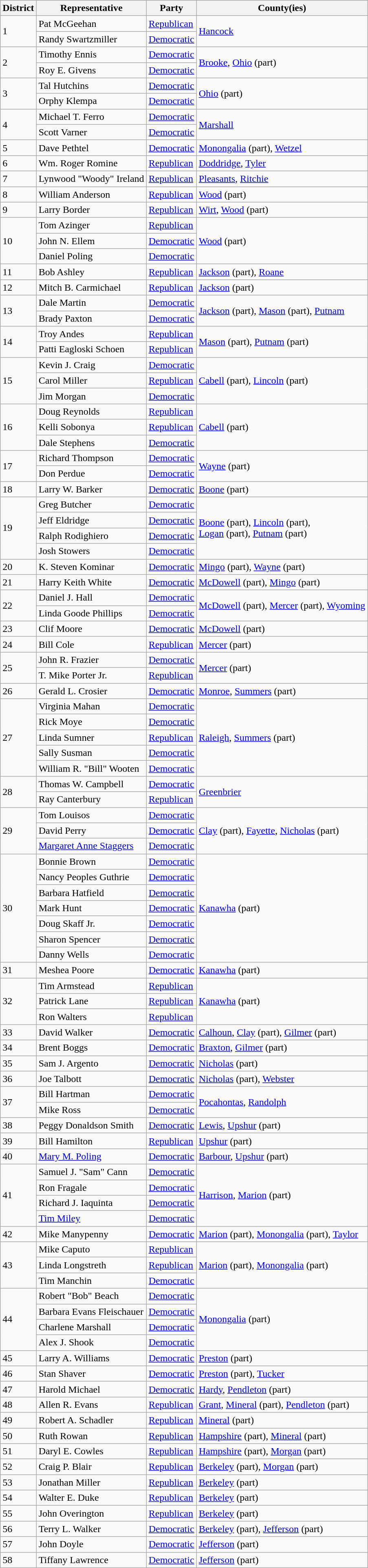<table class=wikitable>
<tr>
<th>District</th>
<th>Representative</th>
<th>Party</th>
<th>County(ies)</th>
</tr>
<tr>
<td rowspan=2>1</td>
<td>Pat McGeehan</td>
<td><a href='#'>Republican</a></td>
<td rowspan=2><a href='#'>Hancock</a></td>
</tr>
<tr>
<td>Randy Swartzmiller</td>
<td><a href='#'>Democratic</a></td>
</tr>
<tr>
<td rowspan=2>2</td>
<td>Timothy Ennis</td>
<td><a href='#'>Democratic</a></td>
<td rowspan=2><a href='#'>Brooke</a>, <a href='#'>Ohio</a> (part)</td>
</tr>
<tr>
<td>Roy E. Givens</td>
<td><a href='#'>Democratic</a></td>
</tr>
<tr>
<td rowspan=2>3</td>
<td>Tal Hutchins</td>
<td><a href='#'>Democratic</a></td>
<td rowspan=2><a href='#'>Ohio</a> (part)</td>
</tr>
<tr>
<td>Orphy Klempa</td>
<td><a href='#'>Democratic</a></td>
</tr>
<tr>
<td rowspan=2>4</td>
<td>Michael T. Ferro</td>
<td><a href='#'>Democratic</a></td>
<td rowspan=2><a href='#'>Marshall</a></td>
</tr>
<tr>
<td>Scott Varner</td>
<td><a href='#'>Democratic</a></td>
</tr>
<tr>
<td>5</td>
<td>Dave Pethtel</td>
<td><a href='#'>Democratic</a></td>
<td><a href='#'>Monongalia</a> (part), <a href='#'>Wetzel</a></td>
</tr>
<tr>
<td>6</td>
<td>Wm. Roger Romine</td>
<td><a href='#'>Republican</a></td>
<td><a href='#'>Doddridge</a>, <a href='#'>Tyler</a></td>
</tr>
<tr>
<td>7</td>
<td>Lynwood "Woody" Ireland</td>
<td><a href='#'>Republican</a></td>
<td><a href='#'>Pleasants</a>, <a href='#'>Ritchie</a></td>
</tr>
<tr>
<td>8</td>
<td>William Anderson</td>
<td><a href='#'>Republican</a></td>
<td><a href='#'>Wood</a> (part)</td>
</tr>
<tr>
<td>9</td>
<td>Larry Border</td>
<td><a href='#'>Republican</a></td>
<td><a href='#'>Wirt</a>, <a href='#'>Wood</a> (part)</td>
</tr>
<tr>
<td rowspan=3>10</td>
<td>Tom Azinger</td>
<td><a href='#'>Republican</a></td>
<td rowspan=3><a href='#'>Wood</a> (part)</td>
</tr>
<tr>
<td>John N. Ellem</td>
<td><a href='#'>Democratic</a></td>
</tr>
<tr>
<td>Daniel Poling</td>
<td><a href='#'>Democratic</a></td>
</tr>
<tr>
<td>11</td>
<td>Bob Ashley</td>
<td><a href='#'>Republican</a></td>
<td><a href='#'>Jackson</a> (part), <a href='#'>Roane</a></td>
</tr>
<tr>
<td>12</td>
<td>Mitch B. Carmichael</td>
<td><a href='#'>Republican</a></td>
<td><a href='#'>Jackson</a> (part)</td>
</tr>
<tr>
<td rowspan=2>13</td>
<td>Dale Martin</td>
<td><a href='#'>Democratic</a></td>
<td rowspan=2><a href='#'>Jackson</a> (part), <a href='#'>Mason</a> (part), <a href='#'>Putnam</a></td>
</tr>
<tr>
<td>Brady Paxton</td>
<td><a href='#'>Democratic</a></td>
</tr>
<tr>
<td rowspan=2>14</td>
<td>Troy Andes</td>
<td><a href='#'>Republican</a></td>
<td rowspan=2><a href='#'>Mason</a> (part), <a href='#'>Putnam</a> (part)</td>
</tr>
<tr>
<td>Patti Eagloski Schoen</td>
<td><a href='#'>Republican</a></td>
</tr>
<tr>
<td rowspan=3>15</td>
<td>Kevin J. Craig</td>
<td><a href='#'>Democratic</a></td>
<td rowspan=3><a href='#'>Cabell</a> (part), <a href='#'>Lincoln</a> (part)</td>
</tr>
<tr>
<td>Carol Miller</td>
<td><a href='#'>Republican</a></td>
</tr>
<tr>
<td>Jim Morgan</td>
<td><a href='#'>Democratic</a></td>
</tr>
<tr>
<td rowspan=3>16</td>
<td>Doug Reynolds</td>
<td><a href='#'>Republican</a></td>
<td rowspan=3><a href='#'>Cabell</a> (part)</td>
</tr>
<tr>
<td>Kelli Sobonya</td>
<td><a href='#'>Republican</a></td>
</tr>
<tr>
<td>Dale Stephens</td>
<td><a href='#'>Democratic</a></td>
</tr>
<tr>
<td rowspan=2>17</td>
<td>Richard Thompson</td>
<td><a href='#'>Democratic</a></td>
<td rowspan=2><a href='#'>Wayne</a> (part)</td>
</tr>
<tr>
<td>Don Perdue</td>
<td><a href='#'>Democratic</a></td>
</tr>
<tr>
<td>18</td>
<td>Larry W. Barker</td>
<td><a href='#'>Democratic</a></td>
<td><a href='#'>Boone</a> (part)</td>
</tr>
<tr>
<td rowspan=4>19</td>
<td>Greg Butcher</td>
<td><a href='#'>Democratic</a></td>
<td rowspan=4><a href='#'>Boone</a> (part), <a href='#'>Lincoln</a> (part),<br> <a href='#'>Logan</a> (part), <a href='#'>Putnam</a> (part)</td>
</tr>
<tr>
<td>Jeff Eldridge</td>
<td><a href='#'>Democratic</a></td>
</tr>
<tr>
<td>Ralph Rodighiero</td>
<td><a href='#'>Democratic</a></td>
</tr>
<tr>
<td>Josh Stowers</td>
<td><a href='#'>Democratic</a></td>
</tr>
<tr>
<td>20</td>
<td>K. Steven Kominar</td>
<td><a href='#'>Democratic</a></td>
<td><a href='#'>Mingo</a> (part), <a href='#'>Wayne</a> (part)</td>
</tr>
<tr>
<td>21</td>
<td>Harry Keith White</td>
<td><a href='#'>Democratic</a></td>
<td><a href='#'>McDowell</a> (part), <a href='#'>Mingo</a> (part)</td>
</tr>
<tr>
<td rowspan=2>22</td>
<td>Daniel J. Hall</td>
<td><a href='#'>Democratic</a></td>
<td rowspan=2><a href='#'>McDowell</a> (part), <a href='#'>Mercer</a> (part), <a href='#'>Wyoming</a></td>
</tr>
<tr>
<td>Linda Goode Phillips</td>
<td><a href='#'>Democratic</a></td>
</tr>
<tr>
<td>23</td>
<td>Clif Moore</td>
<td><a href='#'>Democratic</a></td>
<td><a href='#'>McDowell</a> (part)</td>
</tr>
<tr>
<td>24</td>
<td>Bill Cole</td>
<td><a href='#'>Republican</a></td>
<td><a href='#'>Mercer</a> (part)</td>
</tr>
<tr>
<td rowspan=2>25</td>
<td>John R. Frazier</td>
<td><a href='#'>Democratic</a></td>
<td rowspan=2><a href='#'>Mercer</a> (part)</td>
</tr>
<tr>
<td>T. Mike Porter Jr.</td>
<td><a href='#'>Republican</a></td>
</tr>
<tr>
<td>26</td>
<td>Gerald L. Crosier</td>
<td><a href='#'>Democratic</a></td>
<td><a href='#'>Monroe</a>, <a href='#'>Summers</a> (part)</td>
</tr>
<tr>
<td rowspan=5>27</td>
<td>Virginia Mahan</td>
<td><a href='#'>Democratic</a></td>
<td rowspan=5><a href='#'>Raleigh</a>, <a href='#'>Summers</a> (part)</td>
</tr>
<tr>
<td>Rick Moye</td>
<td><a href='#'>Democratic</a></td>
</tr>
<tr>
<td>Linda Sumner</td>
<td><a href='#'>Republican</a></td>
</tr>
<tr>
<td>Sally Susman</td>
<td><a href='#'>Democratic</a></td>
</tr>
<tr>
<td>William R. "Bill" Wooten</td>
<td><a href='#'>Democratic</a></td>
</tr>
<tr>
<td rowspan=2>28</td>
<td>Thomas W. Campbell</td>
<td><a href='#'>Democratic</a></td>
<td rowspan=2><a href='#'>Greenbrier</a></td>
</tr>
<tr>
<td>Ray Canterbury</td>
<td><a href='#'>Republican</a></td>
</tr>
<tr>
<td rowspan=3>29</td>
<td>Tom Louisos</td>
<td><a href='#'>Democratic</a></td>
<td rowspan=3><a href='#'>Clay</a> (part), <a href='#'>Fayette</a>, <a href='#'>Nicholas</a> (part)</td>
</tr>
<tr>
<td>David Perry</td>
<td><a href='#'>Democratic</a></td>
</tr>
<tr>
<td><a href='#'>Margaret Anne Staggers</a></td>
<td><a href='#'>Democratic</a></td>
</tr>
<tr>
<td rowspan=7>30</td>
<td>Bonnie Brown</td>
<td><a href='#'>Democratic</a></td>
<td rowspan=7><a href='#'>Kanawha</a> (part)</td>
</tr>
<tr>
<td>Nancy Peoples Guthrie</td>
<td><a href='#'>Democratic</a></td>
</tr>
<tr>
<td>Barbara Hatfield</td>
<td><a href='#'>Democratic</a></td>
</tr>
<tr>
<td>Mark Hunt</td>
<td><a href='#'>Democratic</a></td>
</tr>
<tr>
<td>Doug Skaff Jr.</td>
<td><a href='#'>Democratic</a></td>
</tr>
<tr>
<td>Sharon Spencer</td>
<td><a href='#'>Democratic</a></td>
</tr>
<tr>
<td>Danny Wells</td>
<td><a href='#'>Democratic</a></td>
</tr>
<tr>
<td>31</td>
<td>Meshea Poore</td>
<td><a href='#'>Democratic</a></td>
<td><a href='#'>Kanawha</a> (part)</td>
</tr>
<tr>
<td rowspan=3>32</td>
<td>Tim Armstead</td>
<td><a href='#'>Republican</a></td>
<td rowspan=3><a href='#'>Kanawha</a> (part)</td>
</tr>
<tr>
<td>Patrick Lane</td>
<td><a href='#'>Republican</a></td>
</tr>
<tr>
<td>Ron Walters</td>
<td><a href='#'>Republican</a></td>
</tr>
<tr>
<td>33</td>
<td>David Walker</td>
<td><a href='#'>Democratic</a></td>
<td><a href='#'>Calhoun</a>, <a href='#'>Clay</a> (part), <a href='#'>Gilmer</a> (part)</td>
</tr>
<tr>
<td>34</td>
<td>Brent Boggs</td>
<td><a href='#'>Democratic</a></td>
<td><a href='#'>Braxton</a>, <a href='#'>Gilmer</a> (part)</td>
</tr>
<tr>
<td>35</td>
<td>Sam J. Argento</td>
<td><a href='#'>Democratic</a></td>
<td><a href='#'>Nicholas</a> (part)</td>
</tr>
<tr>
<td>36</td>
<td>Joe Talbott</td>
<td><a href='#'>Democratic</a></td>
<td><a href='#'>Nicholas</a> (part), <a href='#'>Webster</a></td>
</tr>
<tr>
<td rowspan=2>37</td>
<td>Bill Hartman</td>
<td><a href='#'>Democratic</a></td>
<td rowspan=2><a href='#'>Pocahontas</a>, <a href='#'>Randolph</a></td>
</tr>
<tr>
<td>Mike Ross</td>
<td><a href='#'>Democratic</a></td>
</tr>
<tr>
<td>38</td>
<td>Peggy Donaldson Smith</td>
<td><a href='#'>Democratic</a></td>
<td><a href='#'>Lewis</a>, <a href='#'>Upshur</a> (part)</td>
</tr>
<tr>
<td>39</td>
<td>Bill Hamilton</td>
<td><a href='#'>Republican</a></td>
<td><a href='#'>Upshur</a> (part)</td>
</tr>
<tr>
<td>40</td>
<td><a href='#'>Mary M. Poling</a></td>
<td><a href='#'>Democratic</a></td>
<td><a href='#'>Barbour</a>, <a href='#'>Upshur</a> (part)</td>
</tr>
<tr>
<td rowspan=4>41</td>
<td>Samuel J. "Sam" Cann</td>
<td><a href='#'>Democratic</a></td>
<td rowspan=4><a href='#'>Harrison</a>, <a href='#'>Marion</a> (part)</td>
</tr>
<tr>
<td>Ron Fragale</td>
<td><a href='#'>Democratic</a></td>
</tr>
<tr>
<td>Richard J. Iaquinta</td>
<td><a href='#'>Democratic</a></td>
</tr>
<tr>
<td><a href='#'>Tim Miley</a></td>
<td><a href='#'>Democratic</a></td>
</tr>
<tr>
<td>42</td>
<td>Mike Manypenny</td>
<td><a href='#'>Democratic</a></td>
<td><a href='#'>Marion</a> (part), <a href='#'>Monongalia</a> (part), <a href='#'>Taylor</a></td>
</tr>
<tr>
<td rowspan=3>43</td>
<td>Mike Caputo</td>
<td><a href='#'>Republican</a></td>
<td rowspan=3><a href='#'>Marion</a> (part), <a href='#'>Monongalia</a> (part)</td>
</tr>
<tr>
<td>Linda Longstreth</td>
<td><a href='#'>Republican</a></td>
</tr>
<tr>
<td>Tim Manchin</td>
<td><a href='#'>Democratic</a></td>
</tr>
<tr>
<td rowspan=4>44</td>
<td>Robert "Bob" Beach</td>
<td><a href='#'>Democratic</a></td>
<td rowspan=4><a href='#'>Monongalia</a> (part)</td>
</tr>
<tr>
<td>Barbara Evans Fleischauer</td>
<td><a href='#'>Democratic</a></td>
</tr>
<tr>
<td>Charlene Marshall</td>
<td><a href='#'>Democratic</a></td>
</tr>
<tr>
<td>Alex J. Shook</td>
<td><a href='#'>Democratic</a></td>
</tr>
<tr>
<td>45</td>
<td>Larry A. Williams</td>
<td><a href='#'>Democratic</a></td>
<td><a href='#'>Preston</a> (part)</td>
</tr>
<tr>
<td>46</td>
<td>Stan Shaver</td>
<td><a href='#'>Democratic</a></td>
<td><a href='#'>Preston</a> (part), <a href='#'>Tucker</a></td>
</tr>
<tr>
<td>47</td>
<td>Harold Michael</td>
<td><a href='#'>Democratic</a></td>
<td><a href='#'>Hardy</a>, <a href='#'>Pendleton</a> (part)</td>
</tr>
<tr>
<td>48</td>
<td>Allen R. Evans</td>
<td><a href='#'>Republican</a></td>
<td><a href='#'>Grant</a>, <a href='#'>Mineral</a> (part), <a href='#'>Pendleton</a> (part)</td>
</tr>
<tr>
<td>49</td>
<td>Robert A. Schadler</td>
<td><a href='#'>Republican</a></td>
<td><a href='#'>Mineral</a> (part)</td>
</tr>
<tr>
<td>50</td>
<td>Ruth Rowan</td>
<td><a href='#'>Republican</a></td>
<td><a href='#'>Hampshire</a> (part), <a href='#'>Mineral</a> (part)</td>
</tr>
<tr>
<td>51</td>
<td>Daryl E. Cowles</td>
<td><a href='#'>Republican</a></td>
<td><a href='#'>Hampshire</a> (part), <a href='#'>Morgan</a> (part)</td>
</tr>
<tr>
<td>52</td>
<td>Craig P. Blair</td>
<td><a href='#'>Republican</a></td>
<td><a href='#'>Berkeley</a> (part), <a href='#'>Morgan</a> (part)</td>
</tr>
<tr>
<td>53</td>
<td>Jonathan Miller</td>
<td><a href='#'>Republican</a></td>
<td><a href='#'>Berkeley</a> (part)</td>
</tr>
<tr>
<td>54</td>
<td>Walter E. Duke</td>
<td><a href='#'>Republican</a></td>
<td><a href='#'>Berkeley</a> (part)</td>
</tr>
<tr>
<td>55</td>
<td>John Overington</td>
<td><a href='#'>Republican</a></td>
<td><a href='#'>Berkeley</a> (part)</td>
</tr>
<tr>
<td>56</td>
<td>Terry L. Walker</td>
<td><a href='#'>Democratic</a></td>
<td><a href='#'>Berkeley</a> (part), <a href='#'>Jefferson</a> (part)</td>
</tr>
<tr>
<td>57</td>
<td>John Doyle</td>
<td><a href='#'>Democratic</a></td>
<td><a href='#'>Jefferson</a> (part)</td>
</tr>
<tr>
<td>58</td>
<td>Tiffany Lawrence</td>
<td><a href='#'>Democratic</a></td>
<td><a href='#'>Jefferson</a> (part)</td>
</tr>
</table>
